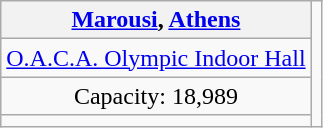<table class="wikitable" style="text-align:center">
<tr>
<th><a href='#'>Marousi</a>, <a href='#'>Athens</a></th>
<td rowspan=4></td>
</tr>
<tr>
<td><a href='#'>O.A.C.A. Olympic Indoor Hall</a></td>
</tr>
<tr>
<td>Capacity: 18,989</td>
</tr>
<tr>
<td></td>
</tr>
</table>
